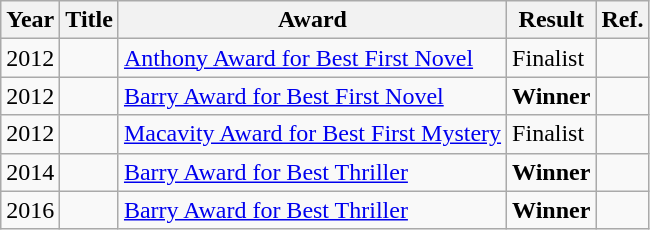<table class="wikitable">
<tr>
<th>Year</th>
<th>Title</th>
<th>Award</th>
<th>Result</th>
<th>Ref.</th>
</tr>
<tr>
<td>2012</td>
<td></td>
<td><a href='#'>Anthony Award for Best First Novel</a></td>
<td>Finalist</td>
<td></td>
</tr>
<tr>
<td>2012</td>
<td></td>
<td><a href='#'>Barry Award for Best First Novel</a></td>
<td><strong>Winner</strong></td>
<td></td>
</tr>
<tr>
<td>2012</td>
<td></td>
<td><a href='#'>Macavity Award for Best First Mystery</a></td>
<td>Finalist</td>
<td></td>
</tr>
<tr>
<td>2014</td>
<td></td>
<td><a href='#'>Barry Award for Best Thriller</a></td>
<td><strong>Winner</strong></td>
<td></td>
</tr>
<tr>
<td>2016</td>
<td></td>
<td><a href='#'>Barry Award for Best Thriller</a></td>
<td><strong>Winner</strong></td>
<td></td>
</tr>
</table>
